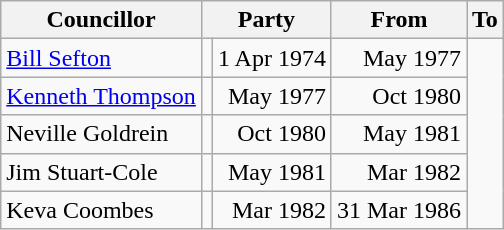<table class=wikitable>
<tr>
<th>Councillor</th>
<th colspan=2>Party</th>
<th>From</th>
<th>To</th>
</tr>
<tr>
<td><a href='#'>Bill Sefton</a></td>
<td></td>
<td align=right>1 Apr 1974</td>
<td align=right>May 1977</td>
</tr>
<tr>
<td><a href='#'>Kenneth Thompson</a></td>
<td></td>
<td align=right>May 1977</td>
<td align=right>Oct 1980</td>
</tr>
<tr>
<td>Neville Goldrein</td>
<td></td>
<td align=right>Oct 1980</td>
<td align=right>May 1981</td>
</tr>
<tr>
<td>Jim Stuart-Cole</td>
<td></td>
<td align=right>May 1981</td>
<td align=right>Mar 1982</td>
</tr>
<tr>
<td>Keva Coombes</td>
<td></td>
<td align=right>Mar 1982</td>
<td align=right>31 Mar 1986</td>
</tr>
</table>
